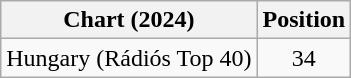<table class="wikitable">
<tr>
<th>Chart (2024)</th>
<th>Position</th>
</tr>
<tr>
<td>Hungary (Rádiós Top 40)</td>
<td align="center">34</td>
</tr>
</table>
